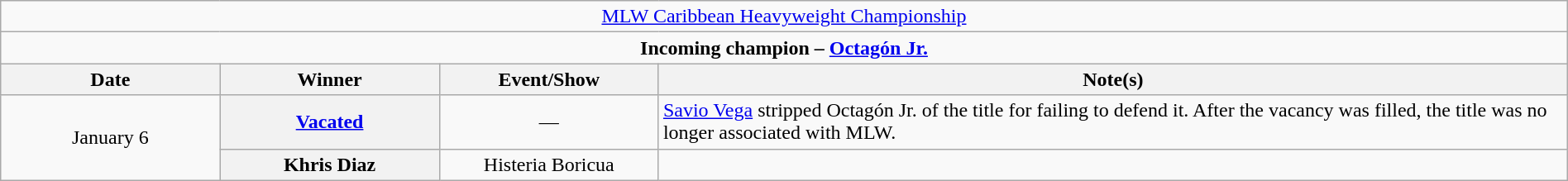<table class="wikitable" style="text-align:center; width:100%;">
<tr>
<td colspan="5" style="text-align: center;"><a href='#'>MLW Caribbean Heavyweight Championship</a></td>
</tr>
<tr>
<td colspan="5" style="text-align: center;"><strong>Incoming champion – <a href='#'>Octagón Jr.</a></strong></td>
</tr>
<tr>
<th width=14%>Date</th>
<th width=14%>Winner</th>
<th width=14%>Event/Show</th>
<th width=58%>Note(s)</th>
</tr>
<tr>
<td rowspan=2>January 6</td>
<th><a href='#'>Vacated</a></th>
<td>—</td>
<td align=left><a href='#'>Savio Vega</a> stripped Octagón Jr. of the title for failing to defend it. After the vacancy was filled, the title was no longer associated with MLW.</td>
</tr>
<tr>
<th>Khris Diaz</th>
<td>Histeria Boricua</td>
<td align=left></td>
</tr>
</table>
